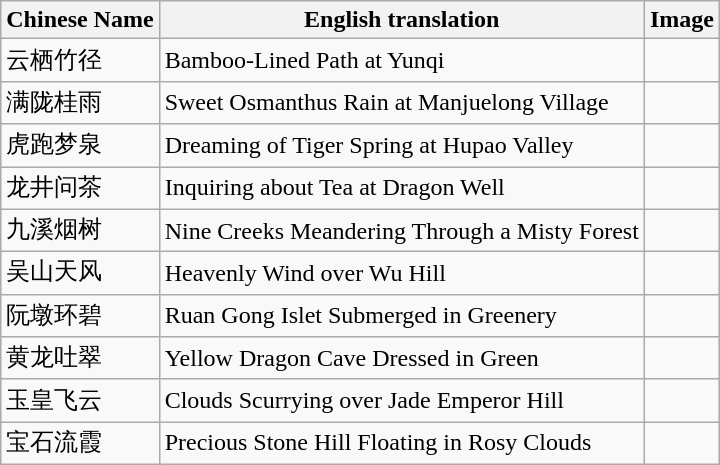<table class="wikitable">
<tr>
<th>Chinese Name</th>
<th>English translation</th>
<th>Image</th>
</tr>
<tr>
<td>云栖竹径</td>
<td>Bamboo-Lined Path at Yunqi</td>
<td></td>
</tr>
<tr>
<td>满陇桂雨</td>
<td>Sweet Osmanthus Rain at Manjuelong Village</td>
<td></td>
</tr>
<tr>
<td>虎跑梦泉</td>
<td>Dreaming of Tiger Spring at Hupao Valley</td>
<td></td>
</tr>
<tr>
<td>龙井问茶</td>
<td>Inquiring about Tea at Dragon Well</td>
<td></td>
</tr>
<tr>
<td>九溪烟树</td>
<td>Nine Creeks Meandering Through a Misty Forest</td>
<td></td>
</tr>
<tr>
<td>吴山天风</td>
<td>Heavenly Wind over Wu Hill</td>
<td></td>
</tr>
<tr>
<td>阮墩环碧</td>
<td>Ruan Gong Islet Submerged in Greenery</td>
<td></td>
</tr>
<tr>
<td>黄龙吐翠</td>
<td>Yellow Dragon Cave Dressed in Green</td>
<td></td>
</tr>
<tr>
<td>玉皇飞云</td>
<td>Clouds Scurrying over Jade Emperor Hill</td>
<td></td>
</tr>
<tr>
<td>宝石流霞</td>
<td>Precious Stone Hill Floating in Rosy Clouds</td>
<td></td>
</tr>
</table>
